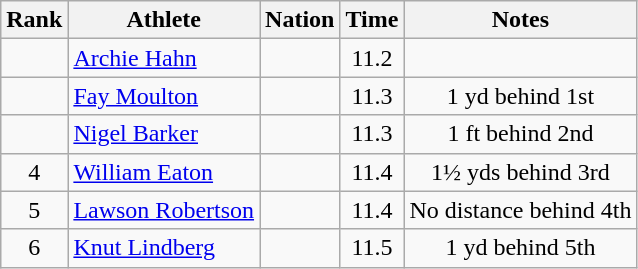<table class="wikitable sortable" style="text-align:center">
<tr>
<th>Rank</th>
<th>Athlete</th>
<th>Nation</th>
<th>Time</th>
<th>Notes</th>
</tr>
<tr>
<td></td>
<td align=left><a href='#'>Archie Hahn</a></td>
<td align=left></td>
<td>11.2</td>
<td></td>
</tr>
<tr>
<td></td>
<td align=left><a href='#'>Fay Moulton</a></td>
<td align=left></td>
<td>11.3</td>
<td>1 yd behind 1st</td>
</tr>
<tr>
<td></td>
<td align=left><a href='#'>Nigel Barker</a></td>
<td align=left></td>
<td>11.3</td>
<td>1 ft behind 2nd</td>
</tr>
<tr>
<td>4</td>
<td align=left><a href='#'>William Eaton</a></td>
<td align=left></td>
<td>11.4</td>
<td>1½ yds behind 3rd</td>
</tr>
<tr>
<td>5</td>
<td align=left><a href='#'>Lawson Robertson</a></td>
<td align=left></td>
<td>11.4</td>
<td>No distance behind 4th</td>
</tr>
<tr>
<td>6</td>
<td align=left><a href='#'>Knut Lindberg</a></td>
<td align=left></td>
<td>11.5</td>
<td>1 yd behind 5th</td>
</tr>
</table>
